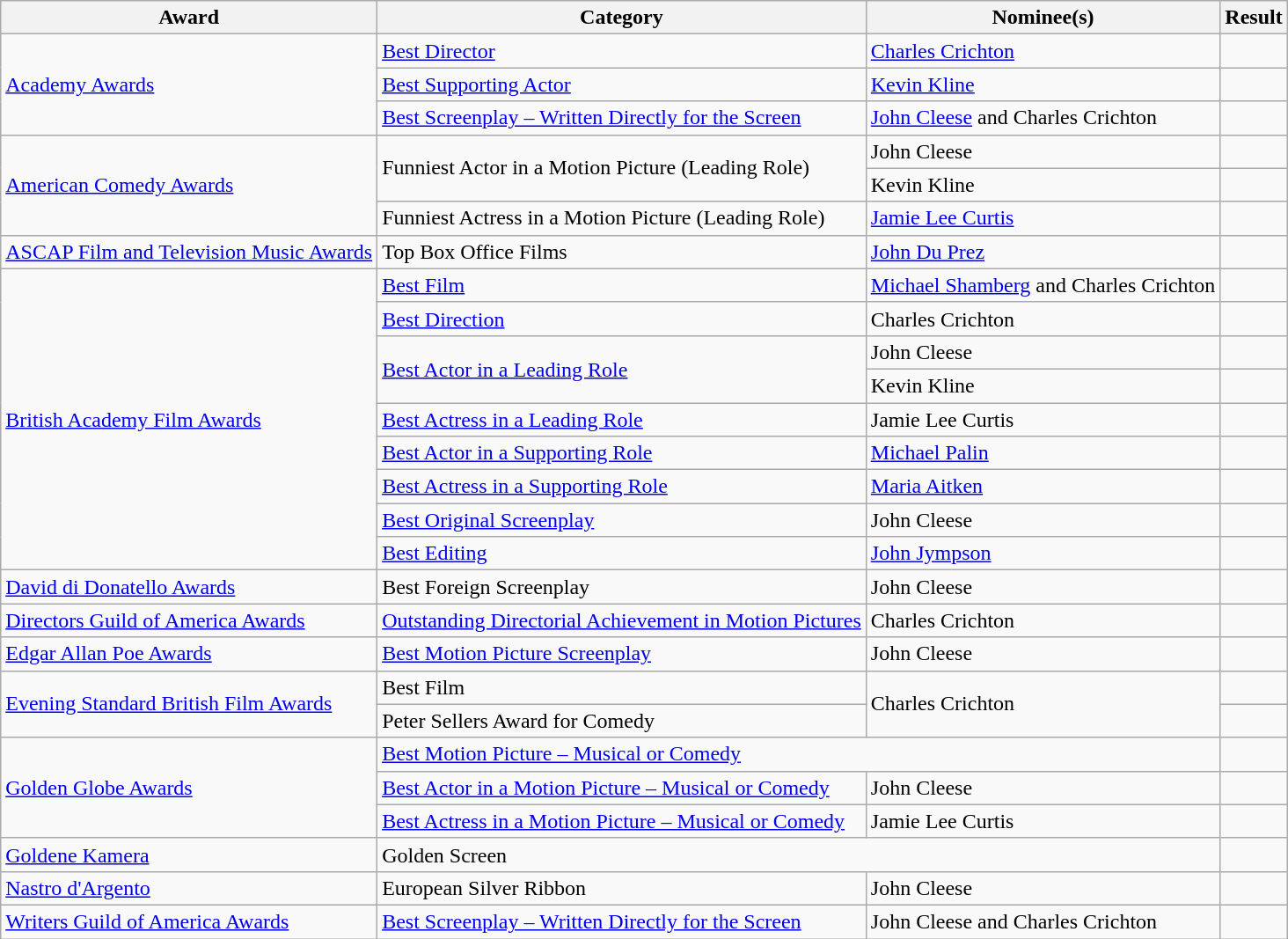<table class="wikitable plainrowheaders">
<tr>
<th>Award</th>
<th>Category</th>
<th>Nominee(s)</th>
<th>Result</th>
</tr>
<tr>
<td rowspan="3"><a href='#'>Academy Awards</a></td>
<td><a href='#'>Best Director</a></td>
<td><a href='#'>Charles Crichton</a></td>
<td></td>
</tr>
<tr>
<td><a href='#'>Best Supporting Actor</a></td>
<td><a href='#'>Kevin Kline</a></td>
<td></td>
</tr>
<tr>
<td><a href='#'>Best Screenplay – Written Directly for the Screen</a></td>
<td><a href='#'>John Cleese</a> and Charles Crichton</td>
<td></td>
</tr>
<tr>
<td rowspan="3"><a href='#'>American Comedy Awards</a></td>
<td rowspan="2">Funniest Actor in a Motion Picture (Leading Role)</td>
<td>John Cleese</td>
<td></td>
</tr>
<tr>
<td>Kevin Kline</td>
<td></td>
</tr>
<tr>
<td>Funniest Actress in a Motion Picture (Leading Role)</td>
<td><a href='#'>Jamie Lee Curtis</a></td>
<td></td>
</tr>
<tr>
<td><a href='#'>ASCAP Film and Television Music Awards</a></td>
<td>Top Box Office Films</td>
<td><a href='#'>John Du Prez</a></td>
<td></td>
</tr>
<tr>
<td rowspan="9"><a href='#'>British Academy Film Awards</a></td>
<td><a href='#'>Best Film</a></td>
<td><a href='#'>Michael Shamberg</a> and Charles Crichton</td>
<td></td>
</tr>
<tr>
<td><a href='#'>Best Direction</a></td>
<td>Charles Crichton</td>
<td></td>
</tr>
<tr>
<td rowspan="2"><a href='#'>Best Actor in a Leading Role</a></td>
<td>John Cleese</td>
<td></td>
</tr>
<tr>
<td>Kevin Kline</td>
<td></td>
</tr>
<tr>
<td><a href='#'>Best Actress in a Leading Role</a></td>
<td>Jamie Lee Curtis</td>
<td></td>
</tr>
<tr>
<td><a href='#'>Best Actor in a Supporting Role</a></td>
<td><a href='#'>Michael Palin</a></td>
<td></td>
</tr>
<tr>
<td><a href='#'>Best Actress in a Supporting Role</a></td>
<td><a href='#'>Maria Aitken</a></td>
<td></td>
</tr>
<tr>
<td><a href='#'>Best Original Screenplay</a></td>
<td>John Cleese</td>
<td></td>
</tr>
<tr>
<td><a href='#'>Best Editing</a></td>
<td><a href='#'>John Jympson</a></td>
<td></td>
</tr>
<tr>
<td><a href='#'>David di Donatello Awards</a></td>
<td>Best Foreign Screenplay</td>
<td>John Cleese</td>
<td></td>
</tr>
<tr>
<td><a href='#'>Directors Guild of America Awards</a></td>
<td><a href='#'>Outstanding Directorial Achievement in Motion Pictures</a></td>
<td>Charles Crichton</td>
<td></td>
</tr>
<tr>
<td><a href='#'>Edgar Allan Poe Awards</a></td>
<td><a href='#'>Best Motion Picture Screenplay</a></td>
<td>John Cleese</td>
<td></td>
</tr>
<tr>
<td rowspan="2"><a href='#'>Evening Standard British Film Awards</a></td>
<td>Best Film</td>
<td rowspan="2">Charles Crichton</td>
<td></td>
</tr>
<tr>
<td>Peter Sellers Award for Comedy</td>
<td></td>
</tr>
<tr>
<td rowspan="3"><a href='#'>Golden Globe Awards</a></td>
<td colspan="2"><a href='#'>Best Motion Picture – Musical or Comedy</a></td>
<td></td>
</tr>
<tr>
<td><a href='#'>Best Actor in a Motion Picture – Musical or Comedy</a></td>
<td>John Cleese</td>
<td></td>
</tr>
<tr>
<td><a href='#'>Best Actress in a Motion Picture – Musical or Comedy</a></td>
<td>Jamie Lee Curtis</td>
<td></td>
</tr>
<tr>
<td><a href='#'>Goldene Kamera</a></td>
<td colspan="2">Golden Screen</td>
<td></td>
</tr>
<tr>
<td><a href='#'>Nastro d'Argento</a></td>
<td>European Silver Ribbon</td>
<td>John Cleese</td>
<td></td>
</tr>
<tr>
<td><a href='#'>Writers Guild of America Awards</a></td>
<td><a href='#'>Best Screenplay – Written Directly for the Screen</a></td>
<td>John Cleese and Charles Crichton</td>
<td></td>
</tr>
</table>
